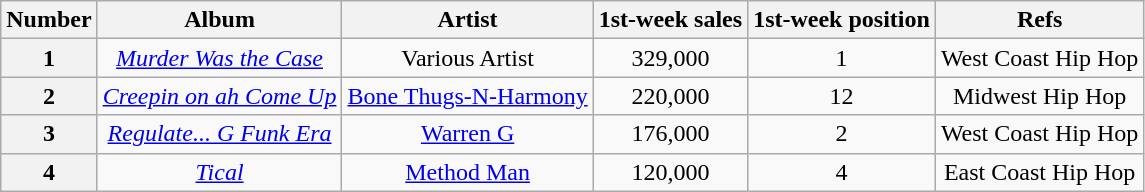<table class="wikitable sortable" style="text-align:center;">
<tr>
<th scope="col">Number</th>
<th scope="col">Album</th>
<th scope="col">Artist</th>
<th scope="col">1st-week sales</th>
<th scope="col">1st-week position</th>
<th scope="col">Refs</th>
</tr>
<tr>
<th scope="row">1</th>
<td><em><a href='#'>Murder Was the Case</a></em></td>
<td>Various Artist</td>
<td>329,000</td>
<td>1</td>
<td>West Coast Hip Hop</td>
</tr>
<tr>
<th scope="row">2</th>
<td><em><a href='#'>Creepin on ah Come Up</a></em></td>
<td><a href='#'>Bone Thugs-N-Harmony</a></td>
<td>220,000</td>
<td>12</td>
<td>Midwest Hip Hop</td>
</tr>
<tr>
<th scope="row">3</th>
<td><em><a href='#'>Regulate... G Funk Era</a></em></td>
<td><a href='#'>Warren G</a></td>
<td>176,000</td>
<td>2</td>
<td>West Coast Hip Hop</td>
</tr>
<tr>
<th scope="row">4</th>
<td><em><a href='#'>Tical</a></em></td>
<td><a href='#'>Method Man</a></td>
<td>120,000</td>
<td>4</td>
<td>East Coast Hip Hop</td>
</tr>
</table>
